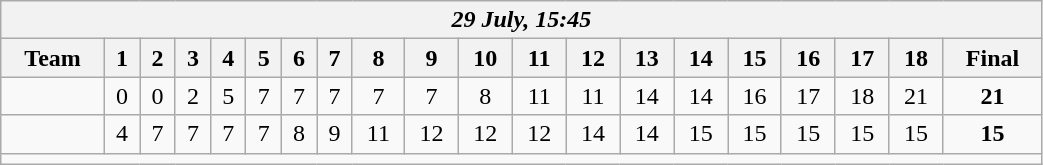<table class=wikitable style="text-align:center; width: 55%">
<tr>
<th colspan=20><em>29 July, 15:45</em></th>
</tr>
<tr>
<th>Team</th>
<th>1</th>
<th>2</th>
<th>3</th>
<th>4</th>
<th>5</th>
<th>6</th>
<th>7</th>
<th>8</th>
<th>9</th>
<th>10</th>
<th>11</th>
<th>12</th>
<th>13</th>
<th>14</th>
<th>15</th>
<th>16</th>
<th>17</th>
<th>18</th>
<th>Final</th>
</tr>
<tr>
<td align=left><strong></strong></td>
<td>0</td>
<td>0</td>
<td>2</td>
<td>5</td>
<td>7</td>
<td>7</td>
<td>7</td>
<td>7</td>
<td>7</td>
<td>8</td>
<td>11</td>
<td>11</td>
<td>14</td>
<td>14</td>
<td>16</td>
<td>17</td>
<td>18</td>
<td>21</td>
<td><strong>21</strong></td>
</tr>
<tr>
<td align=left></td>
<td>4</td>
<td>7</td>
<td>7</td>
<td>7</td>
<td>7</td>
<td>8</td>
<td>9</td>
<td>11</td>
<td>12</td>
<td>12</td>
<td>12</td>
<td>14</td>
<td>14</td>
<td>15</td>
<td>15</td>
<td>15</td>
<td>15</td>
<td>15</td>
<td><strong>15</strong></td>
</tr>
<tr>
<td colspan=20></td>
</tr>
</table>
